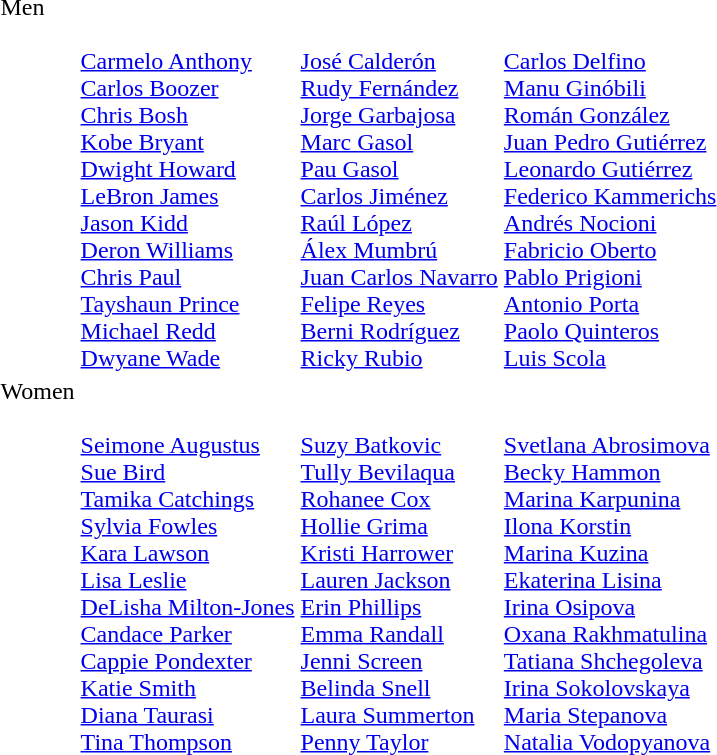<table>
<tr valign="top">
<td>Men <br></td>
<td><br><br><a href='#'>Carmelo Anthony</a><br>
<a href='#'>Carlos Boozer</a><br>
<a href='#'>Chris Bosh</a><br>
<a href='#'>Kobe Bryant</a><br>
<a href='#'>Dwight Howard</a><br>
<a href='#'>LeBron James</a><br>
<a href='#'>Jason Kidd</a><br>
<a href='#'>Deron Williams</a><br>
<a href='#'>Chris Paul</a><br>
<a href='#'>Tayshaun Prince</a><br>
<a href='#'>Michael Redd</a><br>
<a href='#'>Dwyane Wade</a><br></td>
<td><br><br><a href='#'>José Calderón</a><br>
<a href='#'>Rudy Fernández</a><br>
<a href='#'>Jorge Garbajosa</a><br>
<a href='#'>Marc Gasol</a><br>
<a href='#'>Pau Gasol</a><br>
<a href='#'>Carlos Jiménez</a><br>
<a href='#'>Raúl López</a><br>
<a href='#'>Álex Mumbrú</a><br>
<a href='#'>Juan Carlos Navarro</a><br>
<a href='#'>Felipe Reyes</a><br>
<a href='#'>Berni Rodríguez</a><br>
<a href='#'>Ricky Rubio</a><br></td>
<td><br><br><a href='#'>Carlos Delfino</a><br>
<a href='#'>Manu Ginóbili</a><br>
<a href='#'>Román González</a><br>
<a href='#'>Juan Pedro Gutiérrez</a><br>
<a href='#'>Leonardo Gutiérrez</a><br>
<a href='#'>Federico Kammerichs</a><br>
<a href='#'>Andrés Nocioni</a><br>
<a href='#'>Fabricio Oberto</a><br>
<a href='#'>Pablo Prigioni</a><br>
<a href='#'>Antonio Porta</a><br>
<a href='#'>Paolo Quinteros</a><br>
<a href='#'>Luis Scola</a><br></td>
</tr>
<tr valign="top">
<td>Women <br></td>
<td><br><br><a href='#'>Seimone Augustus</a><br>
<a href='#'>Sue Bird</a><br>
<a href='#'>Tamika Catchings</a><br>
<a href='#'>Sylvia Fowles</a><br>
<a href='#'>Kara Lawson</a><br>
<a href='#'>Lisa Leslie</a><br>
<a href='#'>DeLisha Milton-Jones</a><br>
<a href='#'>Candace Parker</a><br>
<a href='#'>Cappie Pondexter</a><br>
<a href='#'>Katie Smith</a><br>
<a href='#'>Diana Taurasi</a><br>
<a href='#'>Tina Thompson</a><br></td>
<td><br><br><a href='#'>Suzy Batkovic</a><br>
<a href='#'>Tully Bevilaqua</a><br>
<a href='#'>Rohanee Cox</a><br>
<a href='#'>Hollie Grima</a><br>
<a href='#'>Kristi Harrower</a><br>
<a href='#'>Lauren Jackson</a><br>
<a href='#'>Erin Phillips</a><br>
<a href='#'>Emma Randall</a><br>
<a href='#'>Jenni Screen</a><br>
<a href='#'>Belinda Snell</a><br>
<a href='#'>Laura Summerton</a><br>
<a href='#'>Penny Taylor</a><br></td>
<td><br><br><a href='#'>Svetlana Abrosimova</a><br>
<a href='#'>Becky Hammon</a><br>
<a href='#'>Marina Karpunina</a><br>
<a href='#'>Ilona Korstin</a><br>
<a href='#'>Marina Kuzina</a><br>
<a href='#'>Ekaterina Lisina</a><br>
<a href='#'>Irina Osipova</a><br>
<a href='#'>Oxana Rakhmatulina</a><br>
<a href='#'>Tatiana Shchegoleva</a><br>
<a href='#'>Irina Sokolovskaya</a><br>
<a href='#'>Maria Stepanova</a><br>
<a href='#'>Natalia Vodopyanova</a><br></td>
</tr>
</table>
